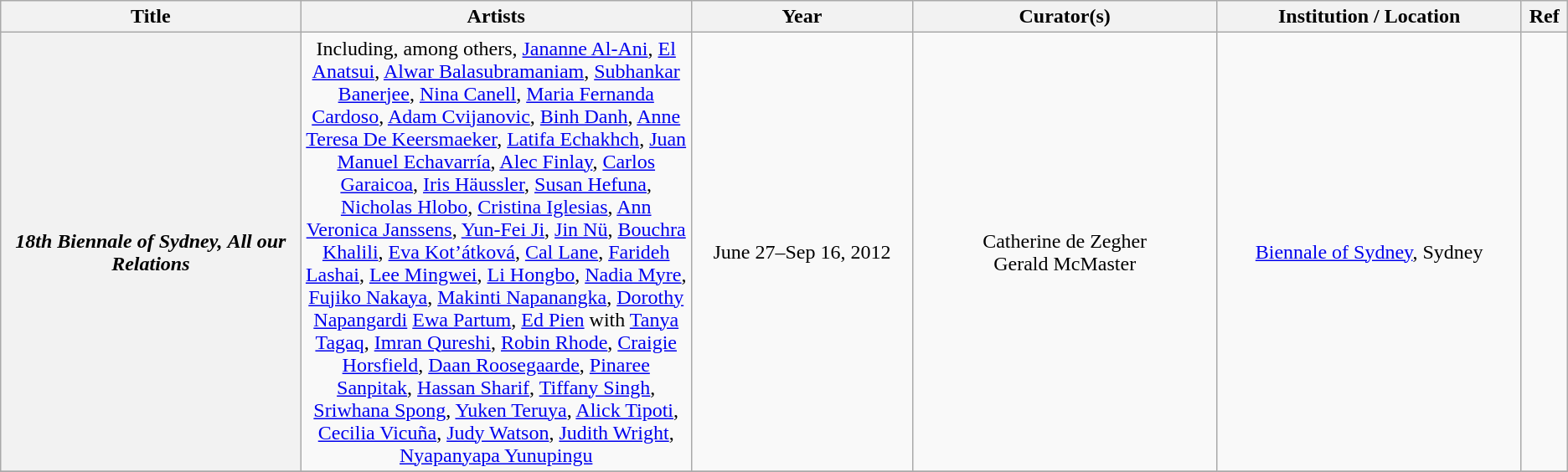<table class="wikitable plainrowheaders" style="text-align:center;">
<tr>
<th scope="col" style="width:20em;">Title</th>
<th scope="col" style="width:25em;">Artists</th>
<th scope="col" style="width:15em;">Year</th>
<th scope="col" style="width:20em;">Curator(s)</th>
<th scope="col" style="width:20em;">Institution / Location</th>
<th scope="col" style="width:2em;">Ref</th>
</tr>
<tr>
<th scope="row"><em>18th Biennale of Sydney,</em> <em>All our Relations</em></th>
<td>Including, among others, <a href='#'>Jananne Al-Ani</a>, <a href='#'>El Anatsui</a>, <a href='#'>Alwar Balasubramaniam</a>, <a href='#'>Subhankar Banerjee</a>, <a href='#'>Nina Canell</a>, <a href='#'>Maria Fernanda Cardoso</a>, <a href='#'>Adam Cvijanovic</a>, <a href='#'>Binh Danh</a>, <a href='#'>Anne Teresa De Keersmaeker</a>, <a href='#'>Latifa Echakhch</a>, <a href='#'>Juan Manuel Echavarría</a>, <a href='#'>Alec Finlay</a>, <a href='#'>Carlos Garaicoa</a>, <a href='#'>Iris Häussler</a>, <a href='#'>Susan Hefuna</a>, <a href='#'>Nicholas Hlobo</a>, <a href='#'>Cristina Iglesias</a>, <a href='#'>Ann Veronica Janssens</a>, <a href='#'>Yun-Fei Ji</a>, <a href='#'>Jin Nü</a>, <a href='#'>Bouchra Khalili</a>, <a href='#'>Eva Kot’átková</a>, <a href='#'>Cal Lane</a>, <a href='#'>Farideh Lashai</a>, <a href='#'>Lee Mingwei</a>, <a href='#'>Li Hongbo</a>, <a href='#'>Nadia Myre</a>, <a href='#'>Fujiko Nakaya</a>, <a href='#'>Makinti Napanangka</a>, <a href='#'>Dorothy Napangardi</a> <a href='#'>Ewa Partum</a>, <a href='#'>Ed Pien</a> with <a href='#'>Tanya Tagaq</a>, <a href='#'>Imran Qureshi</a>, <a href='#'>Robin Rhode</a>, <a href='#'>Craigie Horsfield</a>, <a href='#'>Daan Roosegaarde</a>, <a href='#'>Pinaree Sanpitak</a>, <a href='#'>Hassan Sharif</a>, <a href='#'>Tiffany Singh</a>, <a href='#'>Sriwhana Spong</a>, <a href='#'>Yuken Teruya</a>, <a href='#'>Alick Tipoti</a>, <a href='#'>Cecilia Vicuña</a>, <a href='#'>Judy Watson</a>, <a href='#'>Judith Wright</a>, <a href='#'>Nyapanyapa Yunupingu</a></td>
<td>June 27–Sep 16, 2012</td>
<td>Catherine de Zegher<br>Gerald McMaster</td>
<td><a href='#'>Biennale of Sydney</a>, Sydney</td>
<td></td>
</tr>
<tr>
</tr>
</table>
